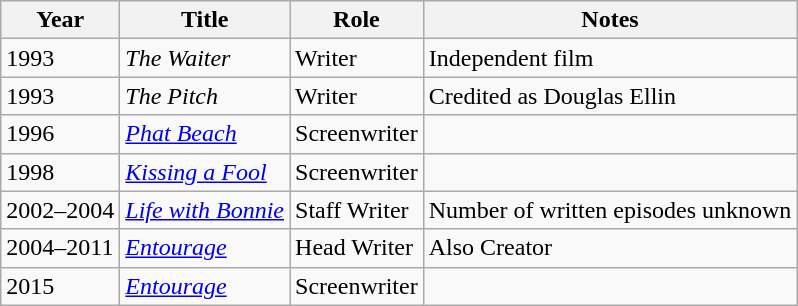<table class="wikitable">
<tr>
<th scope="col">Year</th>
<th scope="col">Title</th>
<th scope="col">Role</th>
<th scope="col">Notes</th>
</tr>
<tr>
<td>1993</td>
<td><em>The Waiter</em></td>
<td>Writer</td>
<td>Independent film</td>
</tr>
<tr>
<td>1993</td>
<td><em>The Pitch</em></td>
<td>Writer</td>
<td>Credited as Douglas Ellin</td>
</tr>
<tr>
<td>1996</td>
<td><em><a href='#'>Phat Beach</a></em></td>
<td>Screenwriter</td>
<td></td>
</tr>
<tr>
<td>1998</td>
<td><em><a href='#'>Kissing a Fool</a></em></td>
<td>Screenwriter</td>
<td></td>
</tr>
<tr>
<td>2002–2004</td>
<td><em><a href='#'>Life with Bonnie</a></em></td>
<td>Staff Writer</td>
<td>Number of written episodes unknown</td>
</tr>
<tr>
<td>2004–2011</td>
<td><em><a href='#'>Entourage</a></em></td>
<td>Head Writer</td>
<td>Also Creator</td>
</tr>
<tr>
<td>2015</td>
<td><em><a href='#'>Entourage</a></em></td>
<td>Screenwriter</td>
<td></td>
</tr>
</table>
